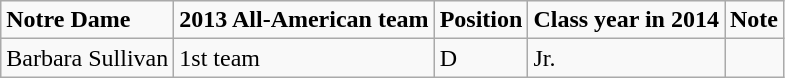<table class="wikitable">
<tr style="text-align:left;">
<td><strong>Notre Dame</strong></td>
<td><strong>2013 All-American team</strong></td>
<td><strong>Position</strong></td>
<td><strong>Class year in 2014</strong></td>
<td><strong>Note</strong></td>
</tr>
<tr style="text-align:left;">
<td>Barbara Sullivan</td>
<td>1st team</td>
<td>D</td>
<td>Jr.</td>
<td></td>
</tr>
</table>
